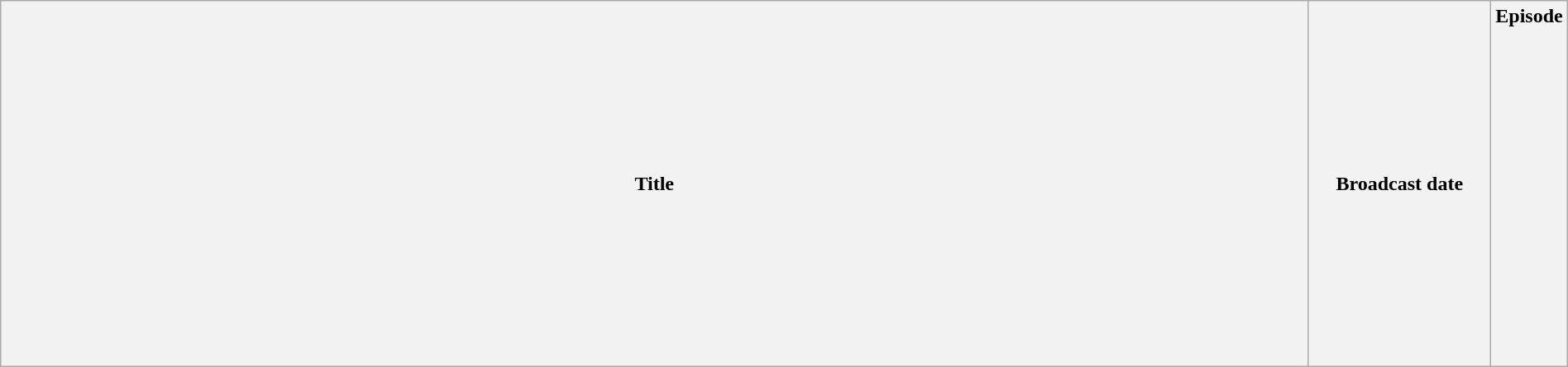<table class="wikitable plainrowheaders" style="width:100%; margin:auto;">
<tr>
<th>Title</th>
<th width="140">Broadcast date</th>
<th width="40">Episode<br><br><br><br><br><br><br><br><br><br><br><br><br><br><br><br></th>
</tr>
</table>
